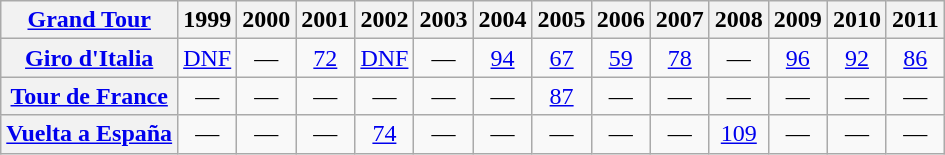<table class="wikitable plainrowheaders">
<tr>
<th scope="col"><a href='#'>Grand Tour</a></th>
<th scope="col">1999</th>
<th scope="col">2000</th>
<th scope="col">2001</th>
<th scope="col">2002</th>
<th scope="col">2003</th>
<th scope="col">2004</th>
<th scope="col">2005</th>
<th scope="col">2006</th>
<th scope="col">2007</th>
<th scope="col">2008</th>
<th scope="col">2009</th>
<th scope="col">2010</th>
<th scope="col">2011</th>
</tr>
<tr style="text-align:center;">
<th scope="row"> <a href='#'>Giro d'Italia</a></th>
<td><a href='#'>DNF</a></td>
<td>—</td>
<td><a href='#'>72</a></td>
<td><a href='#'>DNF</a></td>
<td>—</td>
<td><a href='#'>94</a></td>
<td><a href='#'>67</a></td>
<td><a href='#'>59</a></td>
<td><a href='#'>78</a></td>
<td>—</td>
<td><a href='#'>96</a></td>
<td><a href='#'>92</a></td>
<td><a href='#'>86</a></td>
</tr>
<tr style="text-align:center;">
<th scope="row"> <a href='#'>Tour de France</a></th>
<td>—</td>
<td>—</td>
<td>—</td>
<td>—</td>
<td>—</td>
<td>—</td>
<td><a href='#'>87</a></td>
<td>—</td>
<td>—</td>
<td>—</td>
<td>—</td>
<td>—</td>
<td>—</td>
</tr>
<tr style="text-align:center;">
<th scope="row"> <a href='#'>Vuelta a España</a></th>
<td>—</td>
<td>—</td>
<td>—</td>
<td><a href='#'>74</a></td>
<td>—</td>
<td>—</td>
<td>—</td>
<td>—</td>
<td>—</td>
<td><a href='#'>109</a></td>
<td>—</td>
<td>—</td>
<td>—</td>
</tr>
</table>
